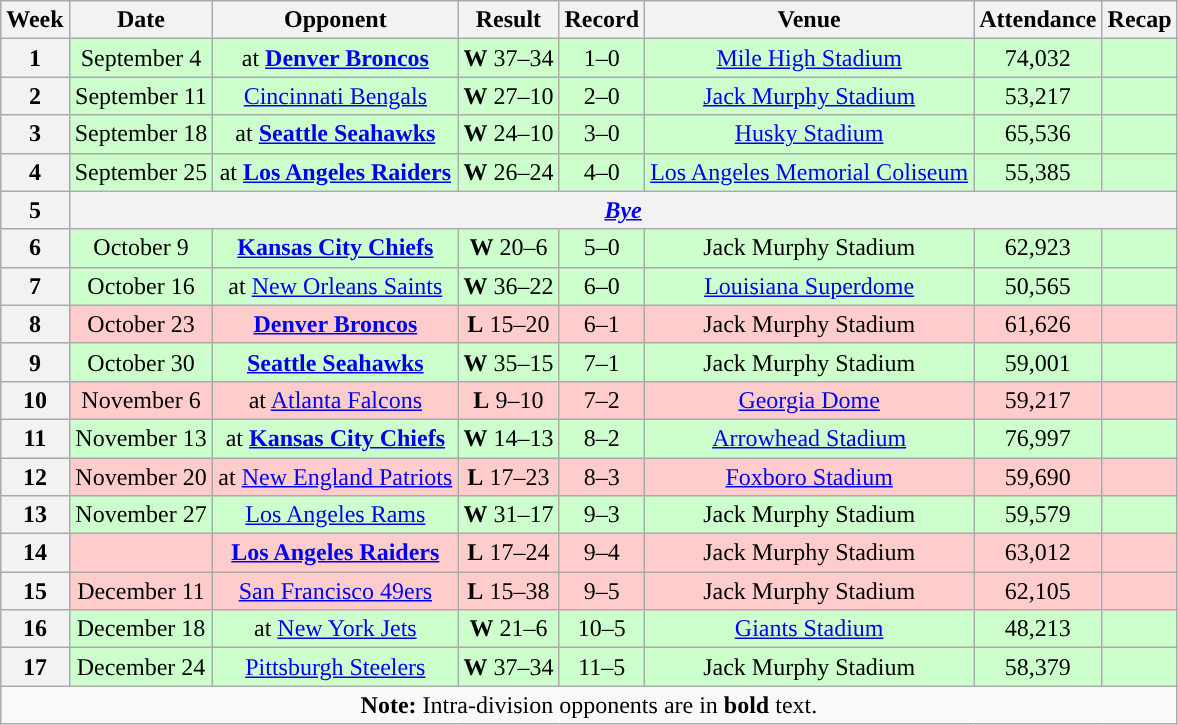<table class="wikitable" style="text-align:center">
<tr>
<th>Week</th>
<th>Date</th>
<th>Opponent</th>
<th>Result</th>
<th>Record</th>
<th>Venue</th>
<th>Attendance</th>
<th>Recap</th>
</tr>
<tr style="background:#cfc">
<th scope="row">1</th>
<td>September 4</td>
<td>at <strong><a href='#'>Denver Broncos</a></strong></td>
<td><strong>W</strong> 37–34</td>
<td>1–0</td>
<td><a href='#'>Mile High Stadium</a></td>
<td>74,032</td>
<td></td>
</tr>
<tr style="background:#cfc">
<th scope="row">2</th>
<td>September 11</td>
<td><a href='#'>Cincinnati Bengals</a></td>
<td><strong>W</strong> 27–10</td>
<td>2–0</td>
<td><a href='#'>Jack Murphy Stadium</a></td>
<td>53,217</td>
<td></td>
</tr>
<tr style="background:#cfc">
<th scope="row">3</th>
<td>September 18</td>
<td>at <strong><a href='#'>Seattle Seahawks</a></strong></td>
<td><strong>W</strong> 24–10</td>
<td>3–0</td>
<td><a href='#'>Husky Stadium</a></td>
<td>65,536</td>
<td></td>
</tr>
<tr style="background:#cfc">
<th scope="row">4</th>
<td>September 25</td>
<td>at <strong><a href='#'>Los Angeles Raiders</a></strong></td>
<td><strong>W</strong> 26–24</td>
<td>4–0</td>
<td><a href='#'>Los Angeles Memorial Coliseum</a></td>
<td>55,385</td>
<td></td>
</tr>
<tr>
<th scope="row">5</th>
<th colspan="7"><em><a href='#'>Bye</a></em></th>
</tr>
<tr style="background:#cfc">
<th scope="row">6</th>
<td>October 9</td>
<td><strong><a href='#'>Kansas City Chiefs</a></strong></td>
<td><strong>W</strong> 20–6</td>
<td>5–0</td>
<td>Jack Murphy Stadium</td>
<td>62,923</td>
<td></td>
</tr>
<tr style="background:#cfc">
<th scope="row">7</th>
<td>October 16</td>
<td>at <a href='#'>New Orleans Saints</a></td>
<td><strong>W</strong> 36–22</td>
<td>6–0</td>
<td><a href='#'>Louisiana Superdome</a></td>
<td>50,565</td>
<td></td>
</tr>
<tr style="background:#fcc">
<th scope="row">8</th>
<td>October 23</td>
<td><strong><a href='#'>Denver Broncos</a></strong></td>
<td><strong>L</strong> 15–20</td>
<td>6–1</td>
<td>Jack Murphy Stadium</td>
<td>61,626</td>
<td></td>
</tr>
<tr style="background:#cfc">
<th scope="row">9</th>
<td>October 30</td>
<td><strong><a href='#'>Seattle Seahawks</a></strong></td>
<td><strong>W</strong> 35–15</td>
<td>7–1</td>
<td>Jack Murphy Stadium</td>
<td>59,001</td>
<td></td>
</tr>
<tr style="background:#fcc">
<th scope="row">10</th>
<td>November 6</td>
<td>at <a href='#'>Atlanta Falcons</a></td>
<td><strong>L</strong> 9–10</td>
<td>7–2</td>
<td><a href='#'>Georgia Dome</a></td>
<td>59,217</td>
<td></td>
</tr>
<tr style="background:#cfc">
<th scope="row">11</th>
<td>November 13</td>
<td>at <strong><a href='#'>Kansas City Chiefs</a></strong></td>
<td><strong>W</strong> 14–13</td>
<td>8–2</td>
<td><a href='#'>Arrowhead Stadium</a></td>
<td>76,997</td>
<td></td>
</tr>
<tr style="background:#fcc">
<th scope="row">12</th>
<td>November 20</td>
<td>at <a href='#'>New England Patriots</a></td>
<td><strong>L</strong> 17–23</td>
<td>8–3</td>
<td><a href='#'>Foxboro Stadium</a></td>
<td>59,690</td>
<td></td>
</tr>
<tr style="background:#cfc">
<th scope="row">13</th>
<td>November 27</td>
<td><a href='#'>Los Angeles Rams</a></td>
<td><strong>W</strong> 31–17</td>
<td>9–3</td>
<td>Jack Murphy Stadium</td>
<td>59,579</td>
<td></td>
</tr>
<tr style="background:#fcc">
<th scope="row">14</th>
<td></td>
<td><strong><a href='#'>Los Angeles Raiders</a></strong></td>
<td><strong>L</strong> 17–24</td>
<td>9–4</td>
<td>Jack Murphy Stadium</td>
<td>63,012</td>
<td></td>
</tr>
<tr style="background:#fcc">
<th scope="row">15</th>
<td>December 11</td>
<td><a href='#'>San Francisco 49ers</a></td>
<td><strong>L</strong> 15–38</td>
<td>9–5</td>
<td>Jack Murphy Stadium</td>
<td>62,105</td>
<td></td>
</tr>
<tr style="background:#cfc">
<th scope="row">16</th>
<td>December 18</td>
<td>at <a href='#'>New York Jets</a></td>
<td><strong>W</strong> 21–6</td>
<td>10–5</td>
<td><a href='#'>Giants Stadium</a></td>
<td>48,213</td>
<td></td>
</tr>
<tr style="background:#cfc">
<th scope="row">17</th>
<td>December 24</td>
<td><a href='#'>Pittsburgh Steelers</a></td>
<td><strong>W</strong> 37–34</td>
<td>11–5</td>
<td>Jack Murphy Stadium</td>
<td>58,379</td>
<td></td>
</tr>
<tr>
<td colspan="8"><strong>Note:</strong> Intra-division opponents are in <strong>bold</strong> text.</td>
</tr>
</table>
